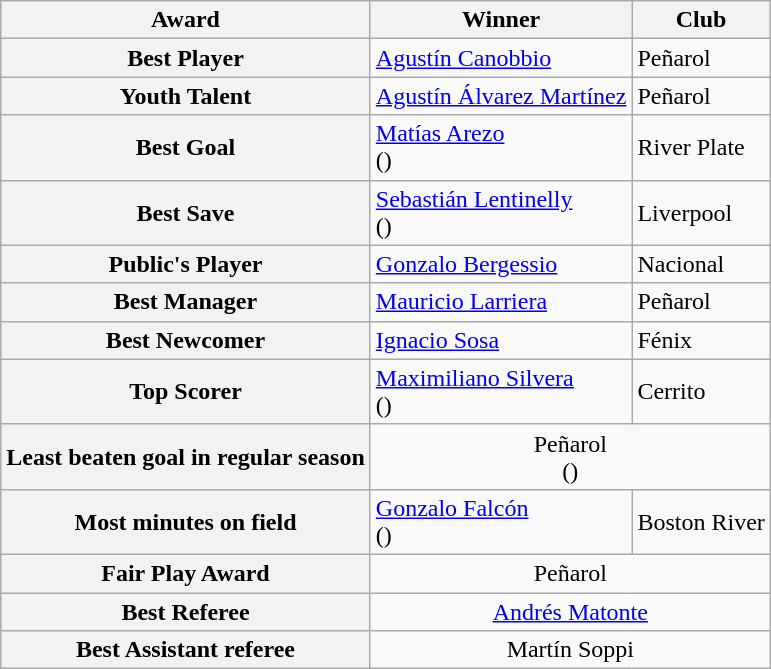<table class="wikitable">
<tr>
<th>Award</th>
<th>Winner</th>
<th>Club</th>
</tr>
<tr>
<th>Best Player</th>
<td> <a href='#'>Agustín Canobbio</a></td>
<td>Peñarol</td>
</tr>
<tr>
<th>Youth Talent</th>
<td> <a href='#'>Agustín Álvarez Martínez</a></td>
<td>Peñarol</td>
</tr>
<tr>
<th>Best Goal</th>
<td> <a href='#'>Matías Arezo</a><br>()</td>
<td>River Plate</td>
</tr>
<tr>
<th>Best Save</th>
<td> <a href='#'>Sebastián Lentinelly</a><br>()</td>
<td>Liverpool</td>
</tr>
<tr>
<th>Public's Player</th>
<td> <a href='#'>Gonzalo Bergessio</a></td>
<td>Nacional</td>
</tr>
<tr>
<th>Best Manager</th>
<td> <a href='#'>Mauricio Larriera</a></td>
<td>Peñarol</td>
</tr>
<tr>
<th>Best Newcomer</th>
<td> <a href='#'>Ignacio Sosa</a></td>
<td>Fénix</td>
</tr>
<tr>
<th>Top Scorer</th>
<td> <a href='#'>Maximiliano Silvera</a><br>()</td>
<td>Cerrito</td>
</tr>
<tr>
<th>Least beaten goal in regular season</th>
<td colspan="2" align=center>Peñarol<br>()</td>
</tr>
<tr>
<th>Most minutes on field</th>
<td> <a href='#'>Gonzalo Falcón</a><br>()</td>
<td>Boston River</td>
</tr>
<tr>
<th>Fair Play Award</th>
<td colspan="2" align=center>Peñarol</td>
</tr>
<tr>
<th>Best Referee</th>
<td colspan="2" align=center><a href='#'>Andrés Matonte</a></td>
</tr>
<tr>
<th>Best Assistant referee</th>
<td colspan="2" align=center>Martín Soppi</td>
</tr>
</table>
